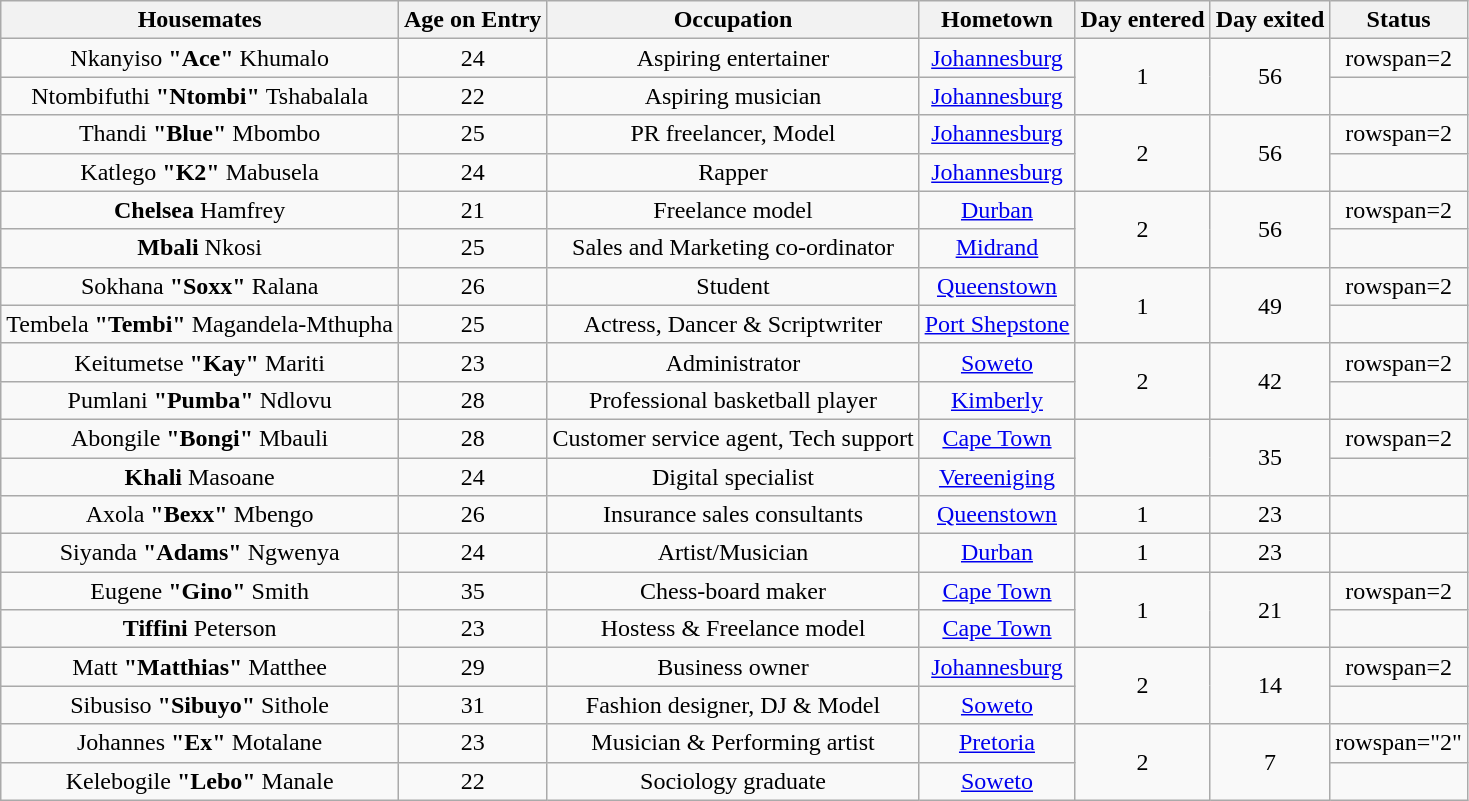<table class="wikitable" style="text-align:center;">
<tr>
<th>Housemates</th>
<th>Age on Entry</th>
<th>Occupation</th>
<th>Hometown</th>
<th>Day entered</th>
<th>Day exited</th>
<th>Status</th>
</tr>
<tr>
<td>Nkanyiso <strong>"Ace" </strong> Khumalo</td>
<td>24</td>
<td>Aspiring entertainer</td>
<td><a href='#'>Johannesburg</a></td>
<td rowspan=2>1</td>
<td rowspan=2>56</td>
<td>rowspan=2 </td>
</tr>
<tr>
<td>Ntombifuthi <strong>"Ntombi" </strong> Tshabalala</td>
<td>22</td>
<td>Aspiring musician</td>
<td><a href='#'>Johannesburg</a></td>
</tr>
<tr>
<td>Thandi <strong>"Blue" </strong> Mbombo</td>
<td>25</td>
<td>PR freelancer, Model</td>
<td><a href='#'>Johannesburg</a></td>
<td rowspan=2>2</td>
<td rowspan=2>56</td>
<td>rowspan=2 </td>
</tr>
<tr>
<td>Katlego <strong>"K2" </strong> Mabusela</td>
<td>24</td>
<td>Rapper</td>
<td><a href='#'>Johannesburg</a></td>
</tr>
<tr>
<td><strong>Chelsea</strong> Hamfrey</td>
<td>21</td>
<td>Freelance model</td>
<td><a href='#'>Durban</a></td>
<td rowspan=2>2</td>
<td rowspan=2>56</td>
<td>rowspan=2 </td>
</tr>
<tr>
<td><strong>Mbali</strong> Nkosi</td>
<td>25</td>
<td>Sales and Marketing co-ordinator</td>
<td><a href='#'>Midrand</a></td>
</tr>
<tr>
<td>Sokhana <strong>"Soxx" </strong> Ralana</td>
<td>26</td>
<td>Student</td>
<td><a href='#'>Queenstown</a></td>
<td rowspan=2>1</td>
<td rowspan=2>49</td>
<td>rowspan=2 </td>
</tr>
<tr>
<td>Tembela <strong>"Tembi" </strong> Magandela-Mthupha</td>
<td>25</td>
<td>Actress, Dancer & Scriptwriter</td>
<td><a href='#'>Port Shepstone</a></td>
</tr>
<tr>
<td>Keitumetse <strong>"Kay" </strong> Mariti</td>
<td>23</td>
<td>Administrator</td>
<td><a href='#'>Soweto</a></td>
<td rowspan=2>2</td>
<td rowspan=2>42</td>
<td>rowspan=2 </td>
</tr>
<tr>
<td>Pumlani <strong>"Pumba" </strong> Ndlovu</td>
<td>28</td>
<td>Professional basketball player</td>
<td><a href='#'>Kimberly</a></td>
</tr>
<tr>
<td>Abongile <strong>"Bongi" </strong> Mbauli</td>
<td>28</td>
<td>Customer service agent, Tech support</td>
<td><a href='#'>Cape Town</a></td>
<td rowspan=2></td>
<td rowspan=2>35</td>
<td>rowspan=2 </td>
</tr>
<tr>
<td><strong>Khali</strong> Masoane</td>
<td>24</td>
<td>Digital specialist</td>
<td><a href='#'>Vereeniging</a></td>
</tr>
<tr>
<td>Axola <strong>"Bexx" </strong> Mbengo</td>
<td>26</td>
<td>Insurance sales consultants</td>
<td><a href='#'>Queenstown</a></td>
<td>1</td>
<td>23</td>
<td></td>
</tr>
<tr>
<td>Siyanda <strong>"Adams" </strong> Ngwenya</td>
<td>24</td>
<td>Artist/Musician</td>
<td><a href='#'>Durban</a></td>
<td>1</td>
<td>23</td>
<td></td>
</tr>
<tr>
<td>Eugene <strong>"Gino" </strong> Smith</td>
<td>35</td>
<td>Chess-board maker</td>
<td><a href='#'>Cape Town</a></td>
<td rowspan=2>1</td>
<td rowspan=2>21</td>
<td>rowspan=2 </td>
</tr>
<tr>
<td><strong>Tiffini</strong> Peterson</td>
<td>23</td>
<td>Hostess & Freelance model</td>
<td><a href='#'>Cape Town</a></td>
</tr>
<tr>
<td>Matt <strong>"Matthias" </strong> Matthee</td>
<td>29</td>
<td>Business owner</td>
<td><a href='#'>Johannesburg</a></td>
<td rowspan=2>2</td>
<td rowspan=2>14</td>
<td>rowspan=2 </td>
</tr>
<tr>
<td>Sibusiso <strong>"Sibuyo" </strong> Sithole</td>
<td>31</td>
<td>Fashion designer, DJ & Model</td>
<td><a href='#'>Soweto</a></td>
</tr>
<tr>
<td>Johannes <strong>"Ex" </strong> Motalane</td>
<td>23</td>
<td>Musician & Performing artist</td>
<td><a href='#'>Pretoria</a></td>
<td rowspan=2>2</td>
<td rowspan=2>7</td>
<td>rowspan="2" </td>
</tr>
<tr>
<td>Kelebogile <strong>"Lebo" </strong> Manale</td>
<td>22</td>
<td>Sociology graduate</td>
<td><a href='#'>Soweto</a></td>
</tr>
</table>
